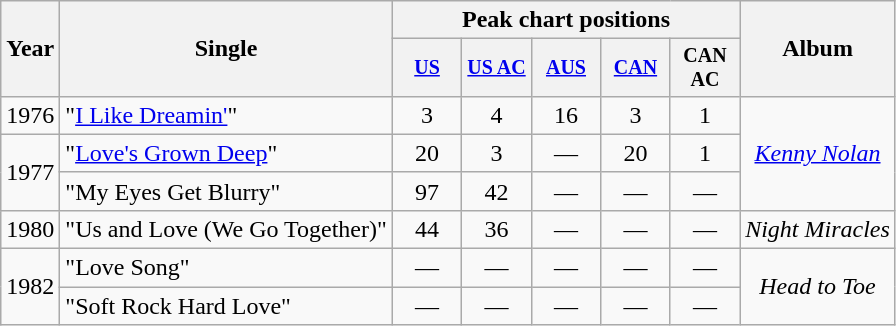<table class="wikitable" style="text-align:center;">
<tr>
<th rowspan="2">Year</th>
<th rowspan="2">Single</th>
<th colspan="5">Peak chart positions</th>
<th rowspan="2">Album</th>
</tr>
<tr style="font-size:smaller;">
<th width="40"><a href='#'>US</a><br></th>
<th width="40"><a href='#'>US AC</a><br></th>
<th width="40"><a href='#'>AUS</a><br></th>
<th width="40"><a href='#'>CAN</a><br></th>
<th width="40">CAN AC<br></th>
</tr>
<tr>
<td>1976</td>
<td align="left">"<a href='#'>I Like Dreamin'</a>"</td>
<td>3</td>
<td>4</td>
<td>16</td>
<td>3</td>
<td>1</td>
<td rowspan="3"><em><a href='#'>Kenny Nolan</a></em></td>
</tr>
<tr>
<td rowspan="2">1977</td>
<td align="left">"<a href='#'>Love's Grown Deep</a>"</td>
<td>20</td>
<td>3</td>
<td>—</td>
<td>20</td>
<td>1</td>
</tr>
<tr>
<td align="left">"My Eyes Get Blurry"</td>
<td>97</td>
<td>42</td>
<td>—</td>
<td>—</td>
<td>—</td>
</tr>
<tr>
<td>1980</td>
<td align="left">"Us and Love (We Go Together)"</td>
<td>44</td>
<td>36</td>
<td>—</td>
<td>—</td>
<td>—</td>
<td align="center"><em>Night Miracles</em></td>
</tr>
<tr>
<td rowspan="2">1982</td>
<td align="left">"Love Song"</td>
<td>—</td>
<td>—</td>
<td>—</td>
<td>—</td>
<td>—</td>
<td rowspan="2"><em>Head to Toe</em></td>
</tr>
<tr>
<td align="left">"Soft Rock Hard Love"</td>
<td>—</td>
<td>—</td>
<td>—</td>
<td>—</td>
<td>—</td>
</tr>
</table>
